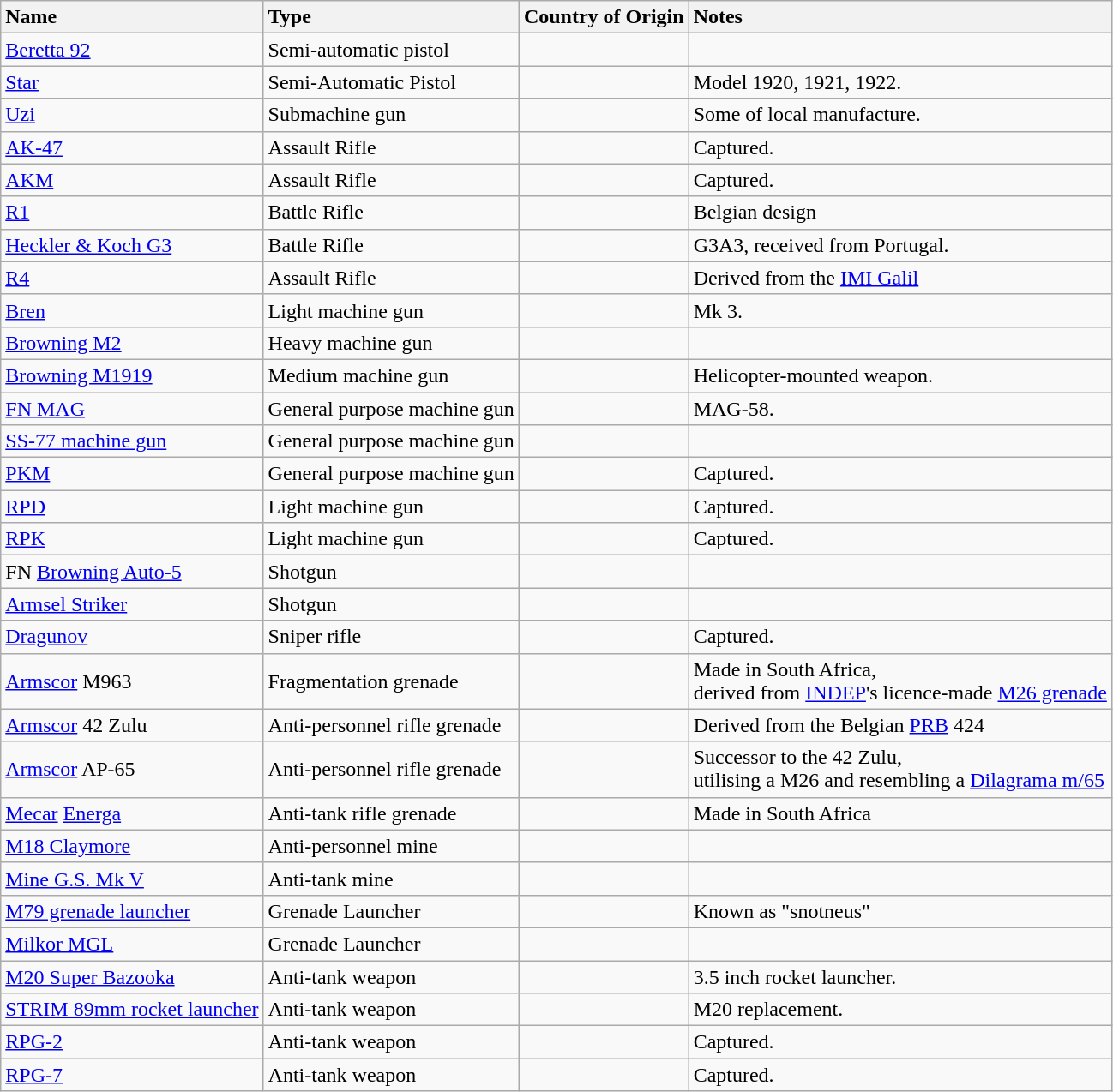<table class="wikitable sortable" style="margin:left;">
<tr>
<th style="text-align: left;">Name</th>
<th style="text-align: left;">Type</th>
<th style="text-align: left;">Country of Origin</th>
<th style="text-align: left;">Notes</th>
</tr>
<tr>
<td><a href='#'>Beretta 92</a></td>
<td>Semi-automatic pistol</td>
<td></td>
<td></td>
</tr>
<tr>
<td><a href='#'>Star</a></td>
<td>Semi-Automatic Pistol</td>
<td></td>
<td>Model 1920, 1921, 1922.</td>
</tr>
<tr>
<td><a href='#'>Uzi</a></td>
<td>Submachine gun</td>
<td></td>
<td>Some of local manufacture.</td>
</tr>
<tr>
<td><a href='#'>AK-47</a></td>
<td>Assault Rifle</td>
<td></td>
<td>Captured.</td>
</tr>
<tr>
<td><a href='#'>AKM</a></td>
<td>Assault Rifle</td>
<td></td>
<td>Captured.</td>
</tr>
<tr>
<td><a href='#'>R1</a></td>
<td>Battle Rifle</td>
<td></td>
<td>Belgian design</td>
</tr>
<tr>
<td><a href='#'>Heckler & Koch G3</a></td>
<td>Battle Rifle</td>
<td></td>
<td>G3A3, received from Portugal.</td>
</tr>
<tr>
<td><a href='#'>R4</a></td>
<td>Assault Rifle</td>
<td></td>
<td>Derived from the <a href='#'>IMI Galil</a></td>
</tr>
<tr>
<td><a href='#'>Bren</a></td>
<td>Light machine gun</td>
<td></td>
<td>Mk 3.</td>
</tr>
<tr>
<td><a href='#'>Browning M2</a></td>
<td>Heavy machine gun</td>
<td></td>
<td></td>
</tr>
<tr>
<td><a href='#'>Browning M1919</a></td>
<td>Medium machine gun</td>
<td></td>
<td>Helicopter-mounted weapon.</td>
</tr>
<tr>
<td><a href='#'>FN MAG</a></td>
<td>General purpose machine gun</td>
<td></td>
<td>MAG-58.</td>
</tr>
<tr>
<td><a href='#'>SS-77 machine gun</a></td>
<td>General purpose machine gun</td>
<td></td>
<td></td>
</tr>
<tr>
<td><a href='#'>PKM</a></td>
<td>General purpose machine gun</td>
<td></td>
<td>Captured.</td>
</tr>
<tr>
<td><a href='#'>RPD</a></td>
<td>Light machine gun</td>
<td></td>
<td>Captured.</td>
</tr>
<tr>
<td><a href='#'>RPK</a></td>
<td>Light machine gun</td>
<td></td>
<td>Captured.</td>
</tr>
<tr>
<td>FN <a href='#'>Browning Auto-5</a></td>
<td>Shotgun</td>
<td></td>
<td></td>
</tr>
<tr>
<td><a href='#'>Armsel Striker</a></td>
<td>Shotgun</td>
<td></td>
<td></td>
</tr>
<tr>
<td><a href='#'>Dragunov</a></td>
<td>Sniper rifle</td>
<td></td>
<td>Captured.</td>
</tr>
<tr>
<td><a href='#'>Armscor</a> M963</td>
<td>Fragmentation grenade</td>
<td></td>
<td>Made in South Africa,<br> derived from <a href='#'>INDEP</a>'s licence-made <a href='#'>M26 grenade</a></td>
</tr>
<tr>
<td><a href='#'>Armscor</a> 42 Zulu</td>
<td>Anti-personnel rifle grenade</td>
<td></td>
<td>Derived from the Belgian <a href='#'>PRB</a> 424</td>
</tr>
<tr>
<td><a href='#'>Armscor</a> AP-65</td>
<td>Anti-personnel rifle grenade</td>
<td></td>
<td>Successor to the 42 Zulu,<br> utilising a M26 and resembling a <a href='#'>Dilagrama m/65</a></td>
</tr>
<tr>
<td><a href='#'>Mecar</a> <a href='#'>Energa</a></td>
<td>Anti-tank rifle grenade</td>
<td></td>
<td>Made in South Africa</td>
</tr>
<tr>
<td><a href='#'>M18 Claymore</a></td>
<td>Anti-personnel mine</td>
<td></td>
<td></td>
</tr>
<tr>
<td><a href='#'>Mine G.S. Mk V</a></td>
<td>Anti-tank mine</td>
<td></td>
<td></td>
</tr>
<tr>
<td><a href='#'>M79 grenade launcher</a></td>
<td>Grenade Launcher</td>
<td></td>
<td>Known as "snotneus"</td>
</tr>
<tr>
<td><a href='#'>Milkor MGL</a></td>
<td>Grenade Launcher</td>
<td></td>
<td></td>
</tr>
<tr>
<td><a href='#'>M20 Super Bazooka</a></td>
<td>Anti-tank weapon</td>
<td></td>
<td>3.5 inch rocket launcher.</td>
</tr>
<tr>
<td><a href='#'>STRIM 89mm rocket launcher</a></td>
<td>Anti-tank weapon</td>
<td></td>
<td>M20 replacement.</td>
</tr>
<tr>
<td><a href='#'>RPG-2</a></td>
<td>Anti-tank weapon</td>
<td></td>
<td>Captured.</td>
</tr>
<tr>
<td><a href='#'>RPG-7</a></td>
<td>Anti-tank weapon</td>
<td></td>
<td>Captured.</td>
</tr>
</table>
